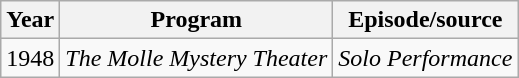<table class="wikitable">
<tr>
<th>Year</th>
<th>Program</th>
<th>Episode/source</th>
</tr>
<tr>
<td>1948</td>
<td><em>The Molle Mystery Theater</em></td>
<td><em>Solo Performance</em></td>
</tr>
</table>
